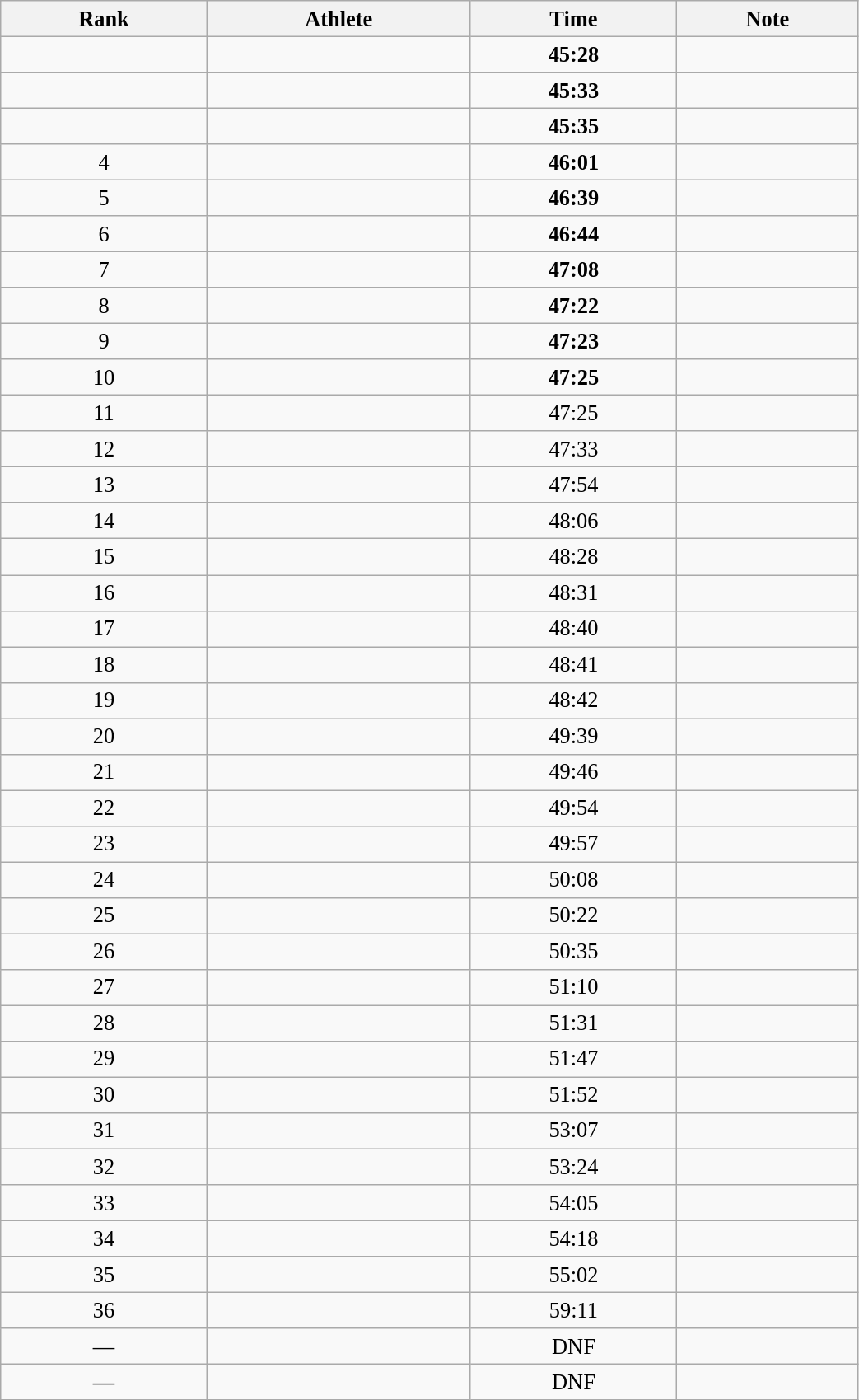<table class="wikitable" style=" text-align:center; font-size:110%;" width="55%">
<tr>
<th>Rank</th>
<th>Athlete</th>
<th>Time</th>
<th>Note</th>
</tr>
<tr>
<td></td>
<td align=left></td>
<td><strong>45:28</strong></td>
<td></td>
</tr>
<tr>
<td></td>
<td align=left></td>
<td><strong>45:33</strong></td>
<td></td>
</tr>
<tr>
<td></td>
<td align=left></td>
<td><strong>45:35</strong></td>
<td></td>
</tr>
<tr>
<td>4</td>
<td align=left></td>
<td><strong>46:01</strong></td>
<td></td>
</tr>
<tr>
<td>5</td>
<td align=left></td>
<td><strong>46:39</strong></td>
<td></td>
</tr>
<tr>
<td>6</td>
<td align=left></td>
<td><strong>46:44</strong></td>
<td></td>
</tr>
<tr>
<td>7</td>
<td align=left></td>
<td><strong>47:08</strong></td>
<td></td>
</tr>
<tr>
<td>8</td>
<td align=left></td>
<td><strong>47:22</strong></td>
<td></td>
</tr>
<tr>
<td>9</td>
<td align=left></td>
<td><strong>47:23</strong></td>
<td></td>
</tr>
<tr>
<td>10</td>
<td align=left></td>
<td><strong>47:25</strong></td>
<td></td>
</tr>
<tr>
<td>11</td>
<td align=left></td>
<td>47:25</td>
<td></td>
</tr>
<tr>
<td>12</td>
<td align=left></td>
<td>47:33</td>
<td></td>
</tr>
<tr>
<td>13</td>
<td align=left></td>
<td>47:54</td>
<td></td>
</tr>
<tr>
<td>14</td>
<td align=left></td>
<td>48:06</td>
<td></td>
</tr>
<tr>
<td>15</td>
<td align=left></td>
<td>48:28</td>
<td></td>
</tr>
<tr>
<td>16</td>
<td align=left></td>
<td>48:31</td>
<td></td>
</tr>
<tr>
<td>17</td>
<td align=left></td>
<td>48:40</td>
<td></td>
</tr>
<tr>
<td>18</td>
<td align=left></td>
<td>48:41</td>
<td></td>
</tr>
<tr>
<td>19</td>
<td align=left></td>
<td>48:42</td>
<td></td>
</tr>
<tr>
<td>20</td>
<td align=left></td>
<td>49:39</td>
<td></td>
</tr>
<tr>
<td>21</td>
<td align=left></td>
<td>49:46</td>
<td></td>
</tr>
<tr>
<td>22</td>
<td align=left></td>
<td>49:54</td>
<td></td>
</tr>
<tr>
<td>23</td>
<td align=left></td>
<td>49:57</td>
<td></td>
</tr>
<tr>
<td>24</td>
<td align=left></td>
<td>50:08</td>
<td></td>
</tr>
<tr>
<td>25</td>
<td align=left></td>
<td>50:22</td>
<td></td>
</tr>
<tr>
<td>26</td>
<td align=left></td>
<td>50:35</td>
<td></td>
</tr>
<tr>
<td>27</td>
<td align=left></td>
<td>51:10</td>
<td></td>
</tr>
<tr>
<td>28</td>
<td align=left></td>
<td>51:31</td>
<td></td>
</tr>
<tr>
<td>29</td>
<td align=left></td>
<td>51:47</td>
<td></td>
</tr>
<tr>
<td>30</td>
<td align=left></td>
<td>51:52</td>
<td></td>
</tr>
<tr>
<td>31</td>
<td align=left></td>
<td>53:07</td>
<td></td>
</tr>
<tr>
<td>32</td>
<td align=left></td>
<td>53:24</td>
<td></td>
</tr>
<tr>
<td>33</td>
<td align=left></td>
<td>54:05</td>
<td></td>
</tr>
<tr>
<td>34</td>
<td align=left></td>
<td>54:18</td>
<td></td>
</tr>
<tr>
<td>35</td>
<td align=left></td>
<td>55:02</td>
<td></td>
</tr>
<tr>
<td>36</td>
<td align=left></td>
<td>59:11</td>
<td></td>
</tr>
<tr>
<td>—</td>
<td align=left></td>
<td>DNF</td>
<td></td>
</tr>
<tr>
<td>—</td>
<td align=left></td>
<td>DNF</td>
<td></td>
</tr>
</table>
